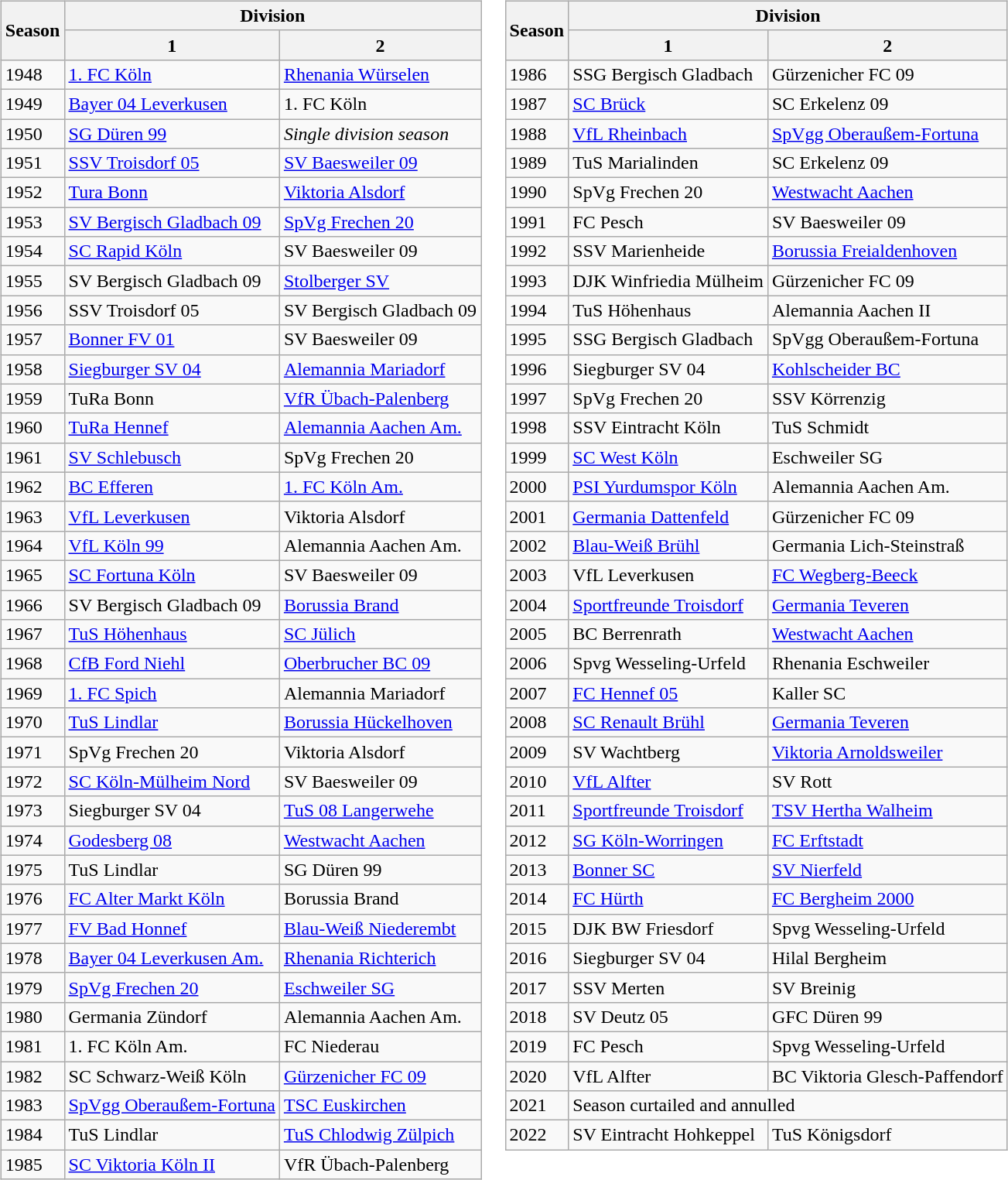<table>
<tr>
<td valign="top" width=0%><br><table class="wikitable">
<tr>
<th rowspan="2">Season</th>
<th colspan="2">Division</th>
</tr>
<tr>
<th>1</th>
<th>2</th>
</tr>
<tr>
<td>1948</td>
<td><a href='#'>1. FC Köln</a></td>
<td><a href='#'>Rhenania Würselen</a></td>
</tr>
<tr>
<td>1949</td>
<td><a href='#'>Bayer 04 Leverkusen</a></td>
<td>1. FC Köln</td>
</tr>
<tr>
<td>1950</td>
<td><a href='#'>SG Düren 99</a></td>
<td><em>Single division season</em></td>
</tr>
<tr>
<td>1951</td>
<td><a href='#'>SSV Troisdorf 05</a></td>
<td><a href='#'>SV Baesweiler 09</a></td>
</tr>
<tr>
<td>1952</td>
<td><a href='#'>Tura Bonn</a></td>
<td><a href='#'>Viktoria Alsdorf</a></td>
</tr>
<tr>
<td>1953</td>
<td><a href='#'>SV Bergisch Gladbach 09</a></td>
<td><a href='#'>SpVg Frechen 20</a></td>
</tr>
<tr>
<td>1954</td>
<td><a href='#'>SC Rapid Köln</a></td>
<td>SV Baesweiler 09</td>
</tr>
<tr>
<td>1955</td>
<td>SV Bergisch Gladbach 09</td>
<td><a href='#'>Stolberger SV</a></td>
</tr>
<tr>
<td>1956</td>
<td>SSV Troisdorf 05</td>
<td>SV Bergisch Gladbach 09</td>
</tr>
<tr>
<td>1957</td>
<td><a href='#'>Bonner FV 01</a></td>
<td>SV Baesweiler 09</td>
</tr>
<tr>
<td>1958</td>
<td><a href='#'>Siegburger SV 04</a></td>
<td><a href='#'>Alemannia Mariadorf</a></td>
</tr>
<tr>
<td>1959</td>
<td>TuRa Bonn</td>
<td><a href='#'>VfR Übach-Palenberg</a></td>
</tr>
<tr>
<td>1960</td>
<td><a href='#'>TuRa Hennef</a></td>
<td><a href='#'>Alemannia Aachen Am.</a></td>
</tr>
<tr>
<td>1961</td>
<td><a href='#'>SV Schlebusch</a></td>
<td>SpVg Frechen 20</td>
</tr>
<tr>
<td>1962</td>
<td><a href='#'>BC Efferen</a></td>
<td><a href='#'>1. FC Köln Am.</a></td>
</tr>
<tr>
<td>1963</td>
<td><a href='#'>VfL Leverkusen</a></td>
<td>Viktoria Alsdorf</td>
</tr>
<tr>
<td>1964</td>
<td><a href='#'>VfL Köln 99</a></td>
<td>Alemannia Aachen Am.</td>
</tr>
<tr>
<td>1965</td>
<td><a href='#'>SC Fortuna Köln</a></td>
<td>SV Baesweiler 09</td>
</tr>
<tr>
<td>1966</td>
<td>SV Bergisch Gladbach 09</td>
<td><a href='#'>Borussia Brand</a></td>
</tr>
<tr>
<td>1967</td>
<td><a href='#'>TuS Höhenhaus</a></td>
<td><a href='#'>SC Jülich</a></td>
</tr>
<tr>
<td>1968</td>
<td><a href='#'>CfB Ford Niehl</a></td>
<td><a href='#'>Oberbrucher BC 09</a></td>
</tr>
<tr>
<td>1969</td>
<td><a href='#'>1. FC Spich</a></td>
<td>Alemannia Mariadorf</td>
</tr>
<tr>
<td>1970</td>
<td><a href='#'>TuS Lindlar</a></td>
<td><a href='#'>Borussia Hückelhoven</a></td>
</tr>
<tr>
<td>1971</td>
<td>SpVg Frechen 20</td>
<td>Viktoria Alsdorf</td>
</tr>
<tr>
<td>1972</td>
<td><a href='#'>SC Köln-Mülheim Nord</a></td>
<td>SV Baesweiler 09</td>
</tr>
<tr>
<td>1973</td>
<td>Siegburger SV 04</td>
<td><a href='#'>TuS 08 Langerwehe</a></td>
</tr>
<tr>
<td>1974</td>
<td><a href='#'>Godesberg 08</a></td>
<td><a href='#'>Westwacht Aachen</a></td>
</tr>
<tr>
<td>1975</td>
<td>TuS Lindlar</td>
<td>SG Düren 99</td>
</tr>
<tr>
<td>1976</td>
<td><a href='#'>FC Alter Markt Köln</a></td>
<td>Borussia Brand</td>
</tr>
<tr>
<td>1977</td>
<td><a href='#'>FV Bad Honnef</a></td>
<td><a href='#'>Blau-Weiß Niederembt</a></td>
</tr>
<tr>
<td>1978</td>
<td><a href='#'>Bayer 04 Leverkusen Am.</a></td>
<td><a href='#'>Rhenania Richterich</a></td>
</tr>
<tr>
<td>1979</td>
<td><a href='#'>SpVg Frechen 20</a></td>
<td><a href='#'>Eschweiler SG</a></td>
</tr>
<tr>
<td>1980</td>
<td>Germania Zündorf</td>
<td>Alemannia Aachen Am.</td>
</tr>
<tr>
<td>1981</td>
<td>1. FC Köln Am.</td>
<td>FC Niederau</td>
</tr>
<tr>
<td>1982</td>
<td>SC Schwarz-Weiß Köln</td>
<td><a href='#'>Gürzenicher FC 09</a></td>
</tr>
<tr>
<td>1983</td>
<td><a href='#'>SpVgg Oberaußem-Fortuna</a></td>
<td><a href='#'>TSC Euskirchen</a></td>
</tr>
<tr>
<td>1984</td>
<td>TuS Lindlar</td>
<td><a href='#'>TuS Chlodwig Zülpich</a></td>
</tr>
<tr>
<td>1985</td>
<td><a href='#'>SC Viktoria Köln II</a></td>
<td>VfR Übach-Palenberg</td>
</tr>
</table>
</td>
<td valign="top" width=0%><br><table class="wikitable">
<tr>
<th rowspan="2">Season</th>
<th colspan="2">Division</th>
</tr>
<tr>
<th>1</th>
<th>2</th>
</tr>
<tr>
<td>1986</td>
<td>SSG Bergisch Gladbach</td>
<td>Gürzenicher FC 09</td>
</tr>
<tr>
<td>1987</td>
<td><a href='#'>SC Brück</a></td>
<td>SC Erkelenz 09</td>
</tr>
<tr>
<td>1988</td>
<td><a href='#'>VfL Rheinbach</a></td>
<td><a href='#'>SpVgg Oberaußem-Fortuna</a></td>
</tr>
<tr>
<td>1989</td>
<td>TuS Marialinden</td>
<td>SC Erkelenz 09</td>
</tr>
<tr>
<td>1990</td>
<td>SpVg Frechen 20</td>
<td><a href='#'>Westwacht Aachen</a></td>
</tr>
<tr>
<td>1991</td>
<td>FC Pesch</td>
<td>SV Baesweiler 09</td>
</tr>
<tr>
<td>1992</td>
<td>SSV Marienheide</td>
<td><a href='#'>Borussia Freialdenhoven</a></td>
</tr>
<tr>
<td>1993</td>
<td>DJK Winfriedia Mülheim</td>
<td>Gürzenicher FC 09</td>
</tr>
<tr>
<td>1994</td>
<td>TuS Höhenhaus</td>
<td>Alemannia Aachen II</td>
</tr>
<tr>
<td>1995</td>
<td>SSG Bergisch Gladbach</td>
<td>SpVgg Oberaußem-Fortuna</td>
</tr>
<tr>
<td>1996</td>
<td>Siegburger SV 04</td>
<td><a href='#'>Kohlscheider BC</a></td>
</tr>
<tr>
<td>1997</td>
<td>SpVg Frechen 20</td>
<td>SSV Körrenzig</td>
</tr>
<tr>
<td>1998</td>
<td>SSV Eintracht Köln</td>
<td>TuS Schmidt</td>
</tr>
<tr>
<td>1999</td>
<td><a href='#'>SC West Köln</a></td>
<td>Eschweiler SG</td>
</tr>
<tr>
<td>2000</td>
<td><a href='#'>PSI Yurdumspor Köln</a></td>
<td>Alemannia Aachen Am.</td>
</tr>
<tr>
<td>2001</td>
<td><a href='#'>Germania Dattenfeld</a></td>
<td>Gürzenicher FC 09</td>
</tr>
<tr>
<td>2002</td>
<td><a href='#'>Blau-Weiß Brühl</a></td>
<td>Germania Lich-Steinstraß</td>
</tr>
<tr>
<td>2003</td>
<td>VfL Leverkusen</td>
<td><a href='#'>FC Wegberg-Beeck</a></td>
</tr>
<tr>
<td>2004</td>
<td><a href='#'>Sportfreunde Troisdorf</a></td>
<td><a href='#'>Germania Teveren</a></td>
</tr>
<tr>
<td>2005</td>
<td>BC Berrenrath</td>
<td><a href='#'>Westwacht Aachen</a></td>
</tr>
<tr>
<td>2006</td>
<td>Spvg Wesseling-Urfeld</td>
<td>Rhenania Eschweiler</td>
</tr>
<tr>
<td>2007</td>
<td><a href='#'>FC Hennef 05</a></td>
<td>Kaller SC</td>
</tr>
<tr>
<td>2008</td>
<td><a href='#'>SC Renault Brühl</a></td>
<td><a href='#'>Germania Teveren</a></td>
</tr>
<tr>
<td>2009</td>
<td>SV Wachtberg</td>
<td><a href='#'>Viktoria Arnoldsweiler</a></td>
</tr>
<tr>
<td>2010</td>
<td><a href='#'>VfL Alfter</a></td>
<td>SV Rott</td>
</tr>
<tr>
<td>2011</td>
<td><a href='#'>Sportfreunde Troisdorf</a></td>
<td><a href='#'>TSV Hertha Walheim</a></td>
</tr>
<tr>
<td>2012</td>
<td><a href='#'>SG Köln-Worringen</a></td>
<td><a href='#'>FC Erftstadt</a></td>
</tr>
<tr>
<td>2013</td>
<td><a href='#'>Bonner SC</a></td>
<td><a href='#'>SV Nierfeld</a></td>
</tr>
<tr>
<td>2014</td>
<td><a href='#'>FC Hürth</a></td>
<td><a href='#'>FC Bergheim 2000</a></td>
</tr>
<tr>
<td>2015</td>
<td>DJK BW Friesdorf</td>
<td>Spvg Wesseling-Urfeld</td>
</tr>
<tr>
<td>2016</td>
<td>Siegburger SV 04</td>
<td>Hilal Bergheim</td>
</tr>
<tr>
<td>2017</td>
<td>SSV Merten</td>
<td>SV Breinig</td>
</tr>
<tr>
<td>2018</td>
<td>SV Deutz 05</td>
<td>GFC Düren 99</td>
</tr>
<tr>
<td>2019</td>
<td>FC Pesch</td>
<td>Spvg Wesseling-Urfeld</td>
</tr>
<tr>
<td>2020</td>
<td>VfL Alfter</td>
<td>BC Viktoria Glesch-Paffendorf</td>
</tr>
<tr>
<td>2021</td>
<td colspan=2>Season curtailed and annulled</td>
</tr>
<tr>
<td>2022</td>
<td>SV Eintracht Hohkeppel</td>
<td>TuS Königsdorf</td>
</tr>
</table>
</td>
</tr>
</table>
